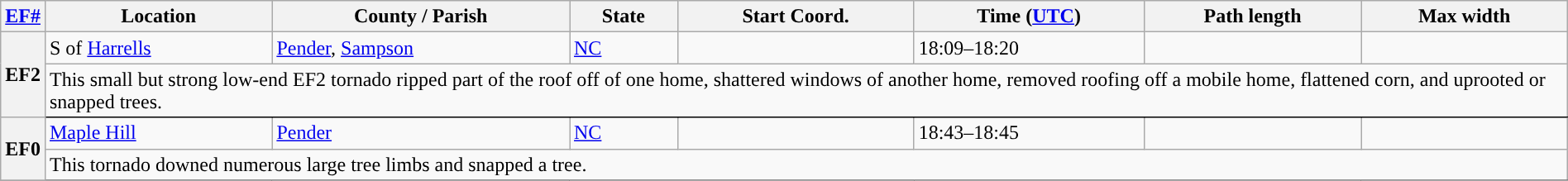<table class="wikitable sortable" style="width:100%;">
<tr>
<th scope="col" width="2%" align="center"><a href='#'>EF#</a></th>
<th scope="col" align="center" class="unsortable">Location</th>
<th scope="col" align="center" class="unsortable">County / Parish</th>
<th scope="col" align="center">State</th>
<th scope="col" align="center">Start Coord.</th>
<th scope="col" align="center">Time (<a href='#'>UTC</a>)</th>
<th scope="col" align="center">Path length</th>
<th scope="col" align="center">Max width</th>
</tr>
<tr>
<th scope="row" rowspan="2" style="background-color:#">EF2</th>
<td>S of <a href='#'>Harrells</a></td>
<td><a href='#'>Pender</a>, <a href='#'>Sampson</a></td>
<td><a href='#'>NC</a></td>
<td></td>
<td>18:09–18:20</td>
<td></td>
<td></td>
</tr>
<tr class="expand-child">
<td colspan="8" style=" border-bottom: 1px solid black;">This small but strong low-end EF2 tornado ripped part of the roof off of one home, shattered windows of another home, removed roofing off a mobile home, flattened corn, and uprooted or snapped trees.</td>
</tr>
<tr>
<th scope="row" rowspan="2" style="background-color:#">EF0</th>
<td><a href='#'>Maple Hill</a></td>
<td><a href='#'>Pender</a></td>
<td><a href='#'>NC</a></td>
<td></td>
<td>18:43–18:45</td>
<td></td>
<td></td>
</tr>
<tr class="expand-child">
<td colspan="8" style=" border-bottom: 1px solid black;">This tornado downed numerous large tree limbs and snapped a tree.</td>
</tr>
<tr>
</tr>
</table>
